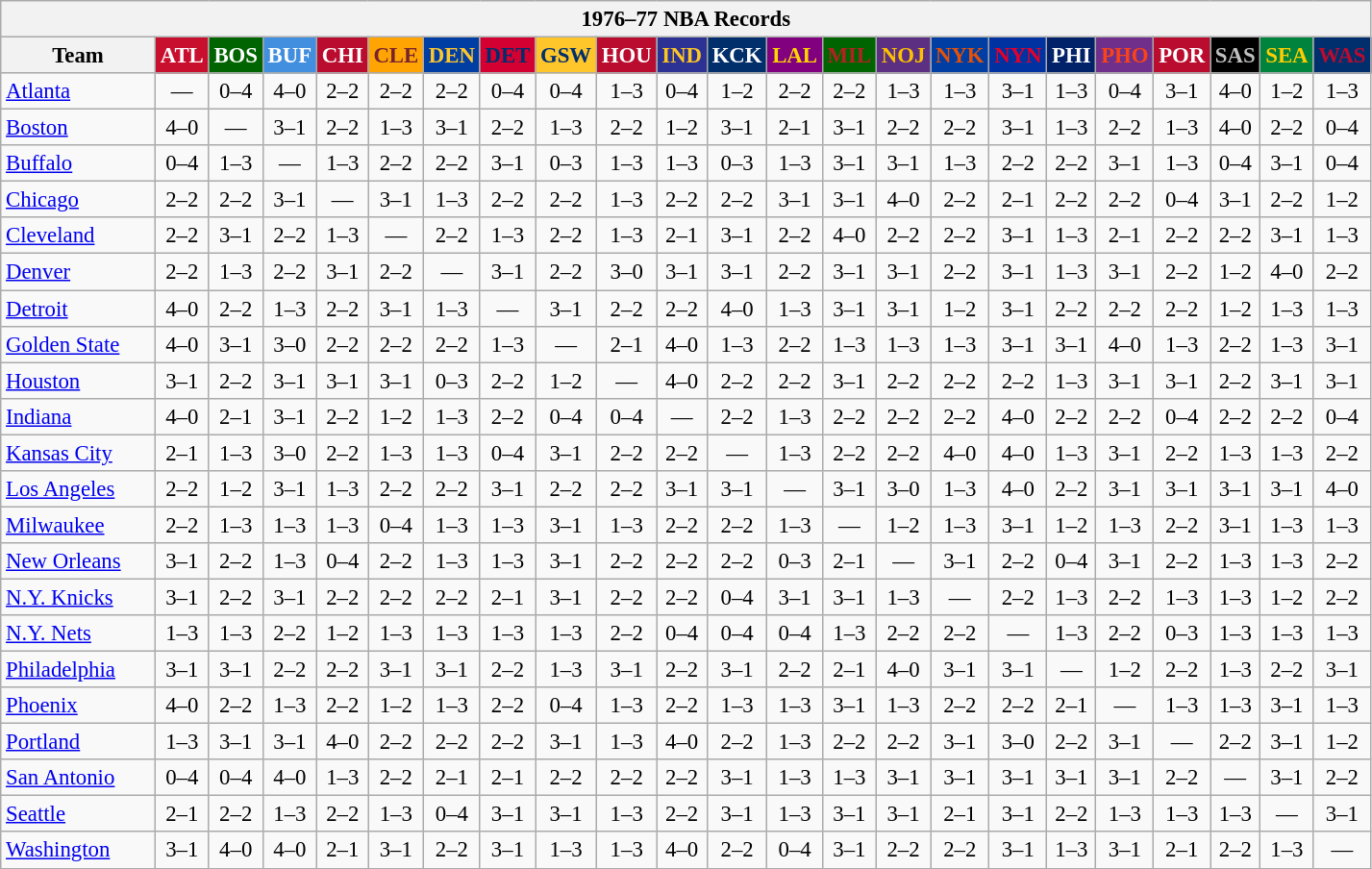<table class="wikitable" style="font-size:95%; text-align:center;">
<tr>
<th colspan=23>1976–77 NBA Records</th>
</tr>
<tr>
<th width=100>Team</th>
<th style="background:#C90F2E;color:#FFFFFF;width=35">ATL</th>
<th style="background:#006400;color:#FFFFFF;width=35">BOS</th>
<th style="background:#428FDF;color:#FFFFFF;width=35">BUF</th>
<th style="background:#BA0C2F;color:#FFFFFF;width=35">CHI</th>
<th style="background:#FFA402;color:#77222F;width=35">CLE</th>
<th style="background:#003EA4;color:#FFC72D;width=35">DEN</th>
<th style="background:#D40032;color:#012D6C;width=35">DET</th>
<th style="background:#FFC62C;color:#012F6B;width=35">GSW</th>
<th style="background:#BA0C2F;color:#FFFFFF;width=35">HOU</th>
<th style="background:#2C3294;color:#FCC624;width=35">IND</th>
<th style="background:#012F6B;color:#FFFFFF;width=35">KCK</th>
<th style="background:#800080;color:#FFD700;width=35">LAL</th>
<th style="background:#006400;color:#B22222;width=35">MIL</th>
<th style="background:#5C2F83;color:#FCC200;width=35">NOJ</th>
<th style="background:#003EA4;color:#E35208;width=35">NYK</th>
<th style="background:#0032A1;color:#E5002B;width=35">NYN</th>
<th style="background:#012268;color:#FFFFFF;width=35">PHI</th>
<th style="background:#702F8B;color:#FA4417;width=35">PHO</th>
<th style="background:#BA0C2F;color:#FFFFFF;width=35">POR</th>
<th style="background:#000000;color:#C0C0C0;width=35">SAS</th>
<th style="background:#00843D;color:#FFCD01;width=35">SEA</th>
<th style="background:#012F6D;color:#BA0C2F;width=35">WAS</th>
</tr>
<tr>
<td style="text-align:left;"><a href='#'>Atlanta</a></td>
<td>—</td>
<td>0–4</td>
<td>4–0</td>
<td>2–2</td>
<td>2–2</td>
<td>2–2</td>
<td>0–4</td>
<td>0–4</td>
<td>1–3</td>
<td>0–4</td>
<td>1–2</td>
<td>2–2</td>
<td>2–2</td>
<td>1–3</td>
<td>1–3</td>
<td>3–1</td>
<td>1–3</td>
<td>0–4</td>
<td>3–1</td>
<td>4–0</td>
<td>1–2</td>
<td>1–3</td>
</tr>
<tr>
<td style="text-align:left;"><a href='#'>Boston</a></td>
<td>4–0</td>
<td>—</td>
<td>3–1</td>
<td>2–2</td>
<td>1–3</td>
<td>3–1</td>
<td>2–2</td>
<td>1–3</td>
<td>2–2</td>
<td>1–2</td>
<td>3–1</td>
<td>2–1</td>
<td>3–1</td>
<td>2–2</td>
<td>2–2</td>
<td>3–1</td>
<td>1–3</td>
<td>2–2</td>
<td>1–3</td>
<td>4–0</td>
<td>2–2</td>
<td>0–4</td>
</tr>
<tr>
<td style="text-align:left;"><a href='#'>Buffalo</a></td>
<td>0–4</td>
<td>1–3</td>
<td>—</td>
<td>1–3</td>
<td>2–2</td>
<td>2–2</td>
<td>3–1</td>
<td>0–3</td>
<td>1–3</td>
<td>1–3</td>
<td>0–3</td>
<td>1–3</td>
<td>3–1</td>
<td>3–1</td>
<td>1–3</td>
<td>2–2</td>
<td>2–2</td>
<td>3–1</td>
<td>1–3</td>
<td>0–4</td>
<td>3–1</td>
<td>0–4</td>
</tr>
<tr>
<td style="text-align:left;"><a href='#'>Chicago</a></td>
<td>2–2</td>
<td>2–2</td>
<td>3–1</td>
<td>—</td>
<td>3–1</td>
<td>1–3</td>
<td>2–2</td>
<td>2–2</td>
<td>1–3</td>
<td>2–2</td>
<td>2–2</td>
<td>3–1</td>
<td>3–1</td>
<td>4–0</td>
<td>2–2</td>
<td>2–1</td>
<td>2–2</td>
<td>2–2</td>
<td>0–4</td>
<td>3–1</td>
<td>2–2</td>
<td>1–2</td>
</tr>
<tr>
<td style="text-align:left;"><a href='#'>Cleveland</a></td>
<td>2–2</td>
<td>3–1</td>
<td>2–2</td>
<td>1–3</td>
<td>—</td>
<td>2–2</td>
<td>1–3</td>
<td>2–2</td>
<td>1–3</td>
<td>2–1</td>
<td>3–1</td>
<td>2–2</td>
<td>4–0</td>
<td>2–2</td>
<td>2–2</td>
<td>3–1</td>
<td>1–3</td>
<td>2–1</td>
<td>2–2</td>
<td>2–2</td>
<td>3–1</td>
<td>1–3</td>
</tr>
<tr>
<td style="text-align:left;"><a href='#'>Denver</a></td>
<td>2–2</td>
<td>1–3</td>
<td>2–2</td>
<td>3–1</td>
<td>2–2</td>
<td>—</td>
<td>3–1</td>
<td>2–2</td>
<td>3–0</td>
<td>3–1</td>
<td>3–1</td>
<td>2–2</td>
<td>3–1</td>
<td>3–1</td>
<td>2–2</td>
<td>3–1</td>
<td>1–3</td>
<td>3–1</td>
<td>2–2</td>
<td>1–2</td>
<td>4–0</td>
<td>2–2</td>
</tr>
<tr>
<td style="text-align:left;"><a href='#'>Detroit</a></td>
<td>4–0</td>
<td>2–2</td>
<td>1–3</td>
<td>2–2</td>
<td>3–1</td>
<td>1–3</td>
<td>—</td>
<td>3–1</td>
<td>2–2</td>
<td>2–2</td>
<td>4–0</td>
<td>1–3</td>
<td>3–1</td>
<td>3–1</td>
<td>1–2</td>
<td>3–1</td>
<td>2–2</td>
<td>2–2</td>
<td>2–2</td>
<td>1–2</td>
<td>1–3</td>
<td>1–3</td>
</tr>
<tr>
<td style="text-align:left;"><a href='#'>Golden State</a></td>
<td>4–0</td>
<td>3–1</td>
<td>3–0</td>
<td>2–2</td>
<td>2–2</td>
<td>2–2</td>
<td>1–3</td>
<td>—</td>
<td>2–1</td>
<td>4–0</td>
<td>1–3</td>
<td>2–2</td>
<td>1–3</td>
<td>1–3</td>
<td>1–3</td>
<td>3–1</td>
<td>3–1</td>
<td>4–0</td>
<td>1–3</td>
<td>2–2</td>
<td>1–3</td>
<td>3–1</td>
</tr>
<tr>
<td style="text-align:left;"><a href='#'>Houston</a></td>
<td>3–1</td>
<td>2–2</td>
<td>3–1</td>
<td>3–1</td>
<td>3–1</td>
<td>0–3</td>
<td>2–2</td>
<td>1–2</td>
<td>—</td>
<td>4–0</td>
<td>2–2</td>
<td>2–2</td>
<td>3–1</td>
<td>2–2</td>
<td>2–2</td>
<td>2–2</td>
<td>1–3</td>
<td>3–1</td>
<td>3–1</td>
<td>2–2</td>
<td>3–1</td>
<td>3–1</td>
</tr>
<tr>
<td style="text-align:left;"><a href='#'>Indiana</a></td>
<td>4–0</td>
<td>2–1</td>
<td>3–1</td>
<td>2–2</td>
<td>1–2</td>
<td>1–3</td>
<td>2–2</td>
<td>0–4</td>
<td>0–4</td>
<td>—</td>
<td>2–2</td>
<td>1–3</td>
<td>2–2</td>
<td>2–2</td>
<td>2–2</td>
<td>4–0</td>
<td>2–2</td>
<td>2–2</td>
<td>0–4</td>
<td>2–2</td>
<td>2–2</td>
<td>0–4</td>
</tr>
<tr>
<td style="text-align:left;"><a href='#'>Kansas City</a></td>
<td>2–1</td>
<td>1–3</td>
<td>3–0</td>
<td>2–2</td>
<td>1–3</td>
<td>1–3</td>
<td>0–4</td>
<td>3–1</td>
<td>2–2</td>
<td>2–2</td>
<td>—</td>
<td>1–3</td>
<td>2–2</td>
<td>2–2</td>
<td>4–0</td>
<td>4–0</td>
<td>1–3</td>
<td>3–1</td>
<td>2–2</td>
<td>1–3</td>
<td>1–3</td>
<td>2–2</td>
</tr>
<tr>
<td style="text-align:left;"><a href='#'>Los Angeles</a></td>
<td>2–2</td>
<td>1–2</td>
<td>3–1</td>
<td>1–3</td>
<td>2–2</td>
<td>2–2</td>
<td>3–1</td>
<td>2–2</td>
<td>2–2</td>
<td>3–1</td>
<td>3–1</td>
<td>—</td>
<td>3–1</td>
<td>3–0</td>
<td>1–3</td>
<td>4–0</td>
<td>2–2</td>
<td>3–1</td>
<td>3–1</td>
<td>3–1</td>
<td>3–1</td>
<td>4–0</td>
</tr>
<tr>
<td style="text-align:left;"><a href='#'>Milwaukee</a></td>
<td>2–2</td>
<td>1–3</td>
<td>1–3</td>
<td>1–3</td>
<td>0–4</td>
<td>1–3</td>
<td>1–3</td>
<td>3–1</td>
<td>1–3</td>
<td>2–2</td>
<td>2–2</td>
<td>1–3</td>
<td>—</td>
<td>1–2</td>
<td>1–3</td>
<td>3–1</td>
<td>1–2</td>
<td>1–3</td>
<td>2–2</td>
<td>3–1</td>
<td>1–3</td>
<td>1–3</td>
</tr>
<tr>
<td style="text-align:left;"><a href='#'>New Orleans</a></td>
<td>3–1</td>
<td>2–2</td>
<td>1–3</td>
<td>0–4</td>
<td>2–2</td>
<td>1–3</td>
<td>1–3</td>
<td>3–1</td>
<td>2–2</td>
<td>2–2</td>
<td>2–2</td>
<td>0–3</td>
<td>2–1</td>
<td>—</td>
<td>3–1</td>
<td>2–2</td>
<td>0–4</td>
<td>3–1</td>
<td>2–2</td>
<td>1–3</td>
<td>1–3</td>
<td>2–2</td>
</tr>
<tr>
<td style="text-align:left;"><a href='#'>N.Y. Knicks</a></td>
<td>3–1</td>
<td>2–2</td>
<td>3–1</td>
<td>2–2</td>
<td>2–2</td>
<td>2–2</td>
<td>2–1</td>
<td>3–1</td>
<td>2–2</td>
<td>2–2</td>
<td>0–4</td>
<td>3–1</td>
<td>3–1</td>
<td>1–3</td>
<td>—</td>
<td>2–2</td>
<td>1–3</td>
<td>2–2</td>
<td>1–3</td>
<td>1–3</td>
<td>1–2</td>
<td>2–2</td>
</tr>
<tr>
<td style="text-align:left;"><a href='#'>N.Y. Nets</a></td>
<td>1–3</td>
<td>1–3</td>
<td>2–2</td>
<td>1–2</td>
<td>1–3</td>
<td>1–3</td>
<td>1–3</td>
<td>1–3</td>
<td>2–2</td>
<td>0–4</td>
<td>0–4</td>
<td>0–4</td>
<td>1–3</td>
<td>2–2</td>
<td>2–2</td>
<td>—</td>
<td>1–3</td>
<td>2–2</td>
<td>0–3</td>
<td>1–3</td>
<td>1–3</td>
<td>1–3</td>
</tr>
<tr>
<td style="text-align:left;"><a href='#'>Philadelphia</a></td>
<td>3–1</td>
<td>3–1</td>
<td>2–2</td>
<td>2–2</td>
<td>3–1</td>
<td>3–1</td>
<td>2–2</td>
<td>1–3</td>
<td>3–1</td>
<td>2–2</td>
<td>3–1</td>
<td>2–2</td>
<td>2–1</td>
<td>4–0</td>
<td>3–1</td>
<td>3–1</td>
<td>—</td>
<td>1–2</td>
<td>2–2</td>
<td>1–3</td>
<td>2–2</td>
<td>3–1</td>
</tr>
<tr>
<td style="text-align:left;"><a href='#'>Phoenix</a></td>
<td>4–0</td>
<td>2–2</td>
<td>1–3</td>
<td>2–2</td>
<td>1–2</td>
<td>1–3</td>
<td>2–2</td>
<td>0–4</td>
<td>1–3</td>
<td>2–2</td>
<td>1–3</td>
<td>1–3</td>
<td>3–1</td>
<td>1–3</td>
<td>2–2</td>
<td>2–2</td>
<td>2–1</td>
<td>—</td>
<td>1–3</td>
<td>1–3</td>
<td>3–1</td>
<td>1–3</td>
</tr>
<tr>
<td style="text-align:left;"><a href='#'>Portland</a></td>
<td>1–3</td>
<td>3–1</td>
<td>3–1</td>
<td>4–0</td>
<td>2–2</td>
<td>2–2</td>
<td>2–2</td>
<td>3–1</td>
<td>1–3</td>
<td>4–0</td>
<td>2–2</td>
<td>1–3</td>
<td>2–2</td>
<td>2–2</td>
<td>3–1</td>
<td>3–0</td>
<td>2–2</td>
<td>3–1</td>
<td>—</td>
<td>2–2</td>
<td>3–1</td>
<td>1–2</td>
</tr>
<tr>
<td style="text-align:left;"><a href='#'>San Antonio</a></td>
<td>0–4</td>
<td>0–4</td>
<td>4–0</td>
<td>1–3</td>
<td>2–2</td>
<td>2–1</td>
<td>2–1</td>
<td>2–2</td>
<td>2–2</td>
<td>2–2</td>
<td>3–1</td>
<td>1–3</td>
<td>1–3</td>
<td>3–1</td>
<td>3–1</td>
<td>3–1</td>
<td>3–1</td>
<td>3–1</td>
<td>2–2</td>
<td>—</td>
<td>3–1</td>
<td>2–2</td>
</tr>
<tr>
<td style="text-align:left;"><a href='#'>Seattle</a></td>
<td>2–1</td>
<td>2–2</td>
<td>1–3</td>
<td>2–2</td>
<td>1–3</td>
<td>0–4</td>
<td>3–1</td>
<td>3–1</td>
<td>1–3</td>
<td>2–2</td>
<td>3–1</td>
<td>1–3</td>
<td>3–1</td>
<td>3–1</td>
<td>2–1</td>
<td>3–1</td>
<td>2–2</td>
<td>1–3</td>
<td>1–3</td>
<td>1–3</td>
<td>—</td>
<td>3–1</td>
</tr>
<tr>
<td style="text-align:left;"><a href='#'>Washington</a></td>
<td>3–1</td>
<td>4–0</td>
<td>4–0</td>
<td>2–1</td>
<td>3–1</td>
<td>2–2</td>
<td>3–1</td>
<td>1–3</td>
<td>1–3</td>
<td>4–0</td>
<td>2–2</td>
<td>0–4</td>
<td>3–1</td>
<td>2–2</td>
<td>2–2</td>
<td>3–1</td>
<td>1–3</td>
<td>3–1</td>
<td>2–1</td>
<td>2–2</td>
<td>1–3</td>
<td>—</td>
</tr>
</table>
